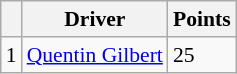<table class="wikitable" style="font-size: 90%;">
<tr>
<th></th>
<th>Driver</th>
<th>Points</th>
</tr>
<tr>
<td>1</td>
<td> <a href='#'>Quentin Gilbert</a></td>
<td>25</td>
</tr>
</table>
